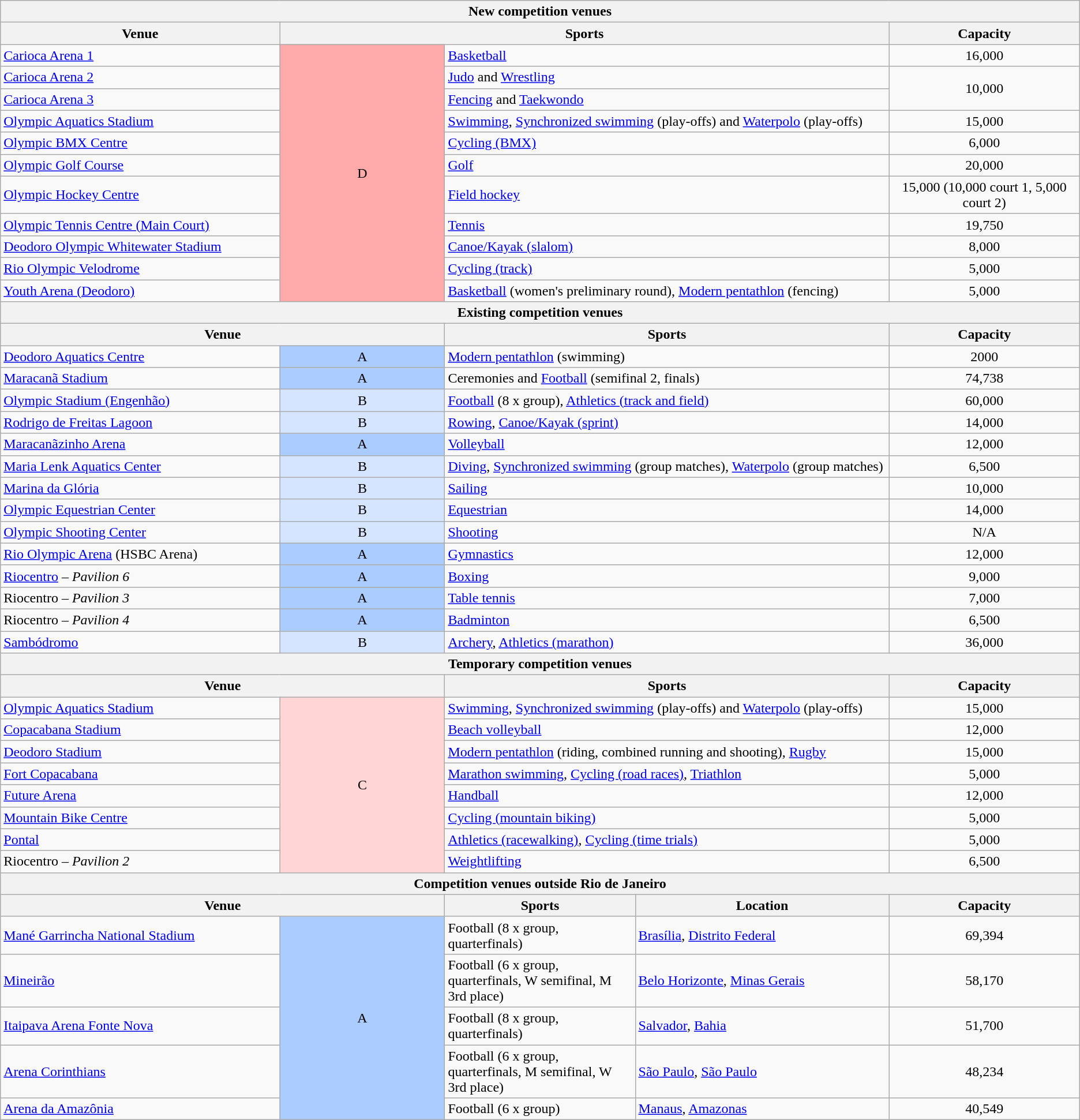<table class="wikitable">
<tr>
<th colspan="5">New competition venues</th>
</tr>
<tr>
<th colspan="1" style="width: 22%; background-color: #f2f2f2">Venue</th>
<th colspan="3" style="width: 58%; background-color: #f2f2f2">Sports</th>
<th style="width: 10%; background-color: #f2f2f2">Capacity</th>
</tr>
<tr>
<td><a href='#'>Carioca Arena 1</a></td>
<td rowspan="11" style="background: #ffaaaa; text-align: center;">D</td>
<td colspan="2"> <a href='#'>Basketball</a></td>
<td style="background: #f9f9f9; text-align: center;">16,000</td>
</tr>
<tr>
<td><a href='#'>Carioca Arena 2</a></td>
<td colspan="2"> <a href='#'>Judo</a> and  <a href='#'>Wrestling</a></td>
<td rowspan="2" style="background: #f9f9f9; text-align: center;">10,000</td>
</tr>
<tr>
<td><a href='#'>Carioca Arena 3</a></td>
<td colspan="2"> <a href='#'>Fencing</a> and  <a href='#'>Taekwondo</a></td>
</tr>
<tr>
<td><a href='#'>Olympic Aquatics Stadium</a></td>
<td colspan="2"> <a href='#'>Swimming</a>,  <a href='#'>Synchronized swimming</a> (play-offs) and   <a href='#'>Waterpolo</a> (play-offs)</td>
<td style="background: #f9f9f9; text-align: center;">15,000</td>
</tr>
<tr>
<td><a href='#'>Olympic BMX Centre</a></td>
<td colspan="2"> <a href='#'>Cycling (BMX)</a></td>
<td style="background: #f9f9f9; text-align: center;">6,000</td>
</tr>
<tr>
<td><a href='#'>Olympic Golf Course</a></td>
<td colspan="2"> <a href='#'>Golf</a></td>
<td style="background: #f9f9f9; text-align: center;">20,000</td>
</tr>
<tr>
<td><a href='#'>Olympic Hockey Centre</a></td>
<td colspan="2"> <a href='#'>Field hockey</a></td>
<td style="background: #f9f9f9; text-align: center;">15,000 (10,000 court 1, 5,000 court 2)</td>
</tr>
<tr>
<td><a href='#'>Olympic Tennis Centre (Main Court)</a></td>
<td colspan="2"> <a href='#'>Tennis</a></td>
<td style="background: #f9f9f9; text-align: center;">19,750</td>
</tr>
<tr>
<td><a href='#'>Deodoro Olympic Whitewater Stadium</a></td>
<td colspan="2"> <a href='#'>Canoe/Kayak (slalom)</a></td>
<td style="background: #f9f9f9; text-align: center;">8,000</td>
</tr>
<tr>
<td><a href='#'>Rio Olympic Velodrome</a></td>
<td colspan="2"> <a href='#'>Cycling (track)</a></td>
<td style="background: #f9f9f9; text-align: center;">5,000</td>
</tr>
<tr>
<td><a href='#'>Youth Arena (Deodoro)</a></td>
<td colspan="2"> <a href='#'>Basketball</a> (women's preliminary round),  <a href='#'>Modern pentathlon</a> (fencing)</td>
<td style="background: #f9f9f9; text-align: center;">5,000</td>
</tr>
<tr>
<th colspan="5">Existing competition venues</th>
</tr>
<tr>
<th colspan="2" style="background-color: #f2f2f2">Venue</th>
<th colspan="2" style="background-color: #f2f2f2">Sports</th>
<th style="background-color: #f2f2f2">Capacity</th>
</tr>
<tr>
<td><a href='#'>Deodoro Aquatics Centre</a></td>
<td style="background: #aaccff; text-align: center;">A</td>
<td colspan="2"> <a href='#'>Modern pentathlon</a> (swimming)</td>
<td style="background: #f9f9f9; text-align: center;">2000</td>
</tr>
<tr>
<td><a href='#'>Maracanã Stadium</a></td>
<td style="background: #aaccff; text-align: center;">A</td>
<td colspan="2">Ceremonies and  <a href='#'>Football</a> (semifinal 2, finals)</td>
<td style="background: #f9f9f9; text-align: center;">74,738</td>
</tr>
<tr>
<td><a href='#'>Olympic Stadium (Engenhão)</a></td>
<td style="background: #d5e5ff; text-align: center;">B</td>
<td colspan="2"> <a href='#'>Football</a> (8 x group),  <a href='#'>Athletics (track and field)</a></td>
<td style="background: #f9f9f9; text-align: center;">60,000</td>
</tr>
<tr>
<td><a href='#'>Rodrigo de Freitas Lagoon</a></td>
<td style="background: #d5e5ff; text-align: center;">B</td>
<td colspan="2"> <a href='#'>Rowing</a>,  <a href='#'>Canoe/Kayak (sprint)</a></td>
<td style="background: #f9f9f9; text-align: center;">14,000</td>
</tr>
<tr>
<td><a href='#'>Maracanãzinho Arena</a></td>
<td style="background: #aaccff; text-align: center;">A</td>
<td colspan="2"> <a href='#'>Volleyball</a></td>
<td style="background: #f9f9f9; text-align: center;">12,000</td>
</tr>
<tr>
<td><a href='#'>Maria Lenk Aquatics Center</a></td>
<td style="background: #d5e5ff; text-align: center;">B</td>
<td colspan="2"> <a href='#'>Diving</a>,  <a href='#'>Synchronized swimming</a> (group matches),  <a href='#'>Waterpolo</a> (group matches)</td>
<td style="background: #f9f9f9; text-align: center;">6,500</td>
</tr>
<tr>
<td><a href='#'>Marina da Glória</a></td>
<td style="background: #d5e5ff; text-align: center;">B</td>
<td colspan="2"> <a href='#'>Sailing</a></td>
<td style="background: #f9f9f9; text-align: center;">10,000</td>
</tr>
<tr>
<td><a href='#'>Olympic Equestrian Center</a></td>
<td style="background: #d5e5ff; text-align: center;">B</td>
<td colspan="2"> <a href='#'>Equestrian</a></td>
<td style="background: #f9f9f9; text-align: center;">14,000</td>
</tr>
<tr>
<td><a href='#'>Olympic Shooting Center</a></td>
<td style="background: #d5e5ff; text-align: center;">B</td>
<td colspan="2"> <a href='#'>Shooting</a></td>
<td style="background: #f9f9f9; text-align: center;">N/A</td>
</tr>
<tr>
<td><a href='#'>Rio Olympic Arena</a> (HSBC Arena)</td>
<td style="background: #aaccff; text-align: center;">A</td>
<td colspan="2"> <a href='#'>Gymnastics</a></td>
<td style="background: #f9f9f9; text-align: center;">12,000</td>
</tr>
<tr>
<td><a href='#'>Riocentro</a> – <em>Pavilion 6</em></td>
<td style="background: #aaccff; text-align: center;">A</td>
<td colspan="2"> <a href='#'>Boxing</a></td>
<td style="background: #f9f9f9; text-align: center;">9,000</td>
</tr>
<tr>
<td>Riocentro – <em>Pavilion 3</em></td>
<td style="background: #aaccff; text-align: center;">A</td>
<td colspan="2"> <a href='#'>Table tennis</a></td>
<td style="background: #f9f9f9; text-align: center;">7,000</td>
</tr>
<tr>
<td>Riocentro – <em>Pavilion 4</em></td>
<td style="background: #aaccff; text-align: center;">A</td>
<td colspan="2"> <a href='#'>Badminton</a></td>
<td style="background: #f9f9f9; text-align: center;">6,500</td>
</tr>
<tr>
<td><a href='#'>Sambódromo</a></td>
<td style="background: #d5e5ff; text-align: center;">B</td>
<td colspan="2"> <a href='#'>Archery</a>,  <a href='#'>Athletics (marathon)</a></td>
<td style="background: #f9f9f9; text-align: center;">36,000</td>
</tr>
<tr>
<th colspan="5">Temporary competition venues</th>
</tr>
<tr>
<th colspan="2" style="background-color: #f2f2f2">Venue</th>
<th colspan="2" style="background-color: #f2f2f2">Sports</th>
<th style="background-color: #f2f2f2">Capacity</th>
</tr>
<tr>
<td><a href='#'>Olympic Aquatics Stadium</a></td>
<td rowspan="8" style="background: #ffd5d5; text-align: center;">C</td>
<td colspan="2"> <a href='#'>Swimming</a>,  <a href='#'>Synchronized swimming</a> (play-offs) and   <a href='#'>Waterpolo</a> (play-offs)</td>
<td style="background: #f9f9f9; text-align: center;">15,000</td>
</tr>
<tr>
<td><a href='#'>Copacabana Stadium</a></td>
<td colspan="2"> <a href='#'>Beach volleyball</a></td>
<td style="background: #f9f9f9; text-align: center;">12,000</td>
</tr>
<tr>
<td><a href='#'>Deodoro Stadium</a></td>
<td colspan="2"> <a href='#'>Modern pentathlon</a> (riding, combined running and shooting),  <a href='#'>Rugby</a></td>
<td style="background: #f9f9f9; text-align: center;">15,000</td>
</tr>
<tr>
<td><a href='#'>Fort Copacabana</a></td>
<td colspan="2"> <a href='#'>Marathon swimming</a>,   <a href='#'>Cycling (road races)</a>, <a href='#'>Triathlon</a></td>
<td style="background: #f9f9f9; text-align: center;">5,000</td>
</tr>
<tr>
<td><a href='#'>Future Arena</a></td>
<td colspan="2"> <a href='#'>Handball</a></td>
<td style="background: #f9f9f9; text-align: center;">12,000</td>
</tr>
<tr>
<td><a href='#'>Mountain Bike Centre</a></td>
<td colspan="2"> <a href='#'>Cycling (mountain biking)</a></td>
<td style="background: #f9f9f9; text-align: center;">5,000</td>
</tr>
<tr>
<td><a href='#'>Pontal</a></td>
<td colspan="2"> <a href='#'>Athletics (racewalking)</a>,  <a href='#'>Cycling (time trials)</a></td>
<td style="background: #f9f9f9; text-align: center;">5,000</td>
</tr>
<tr>
<td>Riocentro – <em>Pavilion 2</em></td>
<td colspan="2"> <a href='#'>Weightlifting</a></td>
<td style="background: #f9f9f9; text-align: center;">6,500</td>
</tr>
<tr>
<th colspan="5">Competition venues outside Rio de Janeiro</th>
</tr>
<tr>
<th colspan="2" style="width: 35%; background-color: #f2f2f2">Venue</th>
<th style="width: 15%; background-color: #f2f2f2">Sports</th>
<th style="width: 20%; background-color: #f2f2f2">Location</th>
<th style="width: 15%; background-color: #f2f2f2">Capacity</th>
</tr>
<tr>
<td><a href='#'>Mané Garrincha National Stadium</a></td>
<td rowspan="5" style="background: #aaccff; text-align: center;">A</td>
<td> Football (8 x group, quarterfinals)</td>
<td><a href='#'>Brasília</a>, <a href='#'>Distrito Federal</a></td>
<td style="background: #f9f9f9; text-align: center;">69,394</td>
</tr>
<tr>
<td><a href='#'>Mineirão</a></td>
<td> Football (6 x group, quarterfinals, W semifinal, M 3rd place)</td>
<td><a href='#'>Belo Horizonte</a>, <a href='#'>Minas Gerais</a></td>
<td style="background: #f9f9f9; text-align: center;">58,170</td>
</tr>
<tr>
<td><a href='#'>Itaipava Arena Fonte Nova</a></td>
<td> Football (8 x group, quarterfinals)</td>
<td><a href='#'>Salvador</a>, <a href='#'>Bahia</a></td>
<td style="background: #f9f9f9; text-align: center;">51,700</td>
</tr>
<tr>
<td><a href='#'>Arena Corinthians</a></td>
<td> Football (6 x group, quarterfinals, M semifinal, W 3rd place)</td>
<td><a href='#'>São Paulo</a>, <a href='#'>São Paulo</a></td>
<td style="background: #f9f9f9; text-align: center;">48,234</td>
</tr>
<tr>
<td><a href='#'>Arena da Amazônia</a></td>
<td> Football (6 x group)</td>
<td><a href='#'>Manaus</a>, <a href='#'>Amazonas</a></td>
<td style="background: #f9f9f9; text-align: center;">40,549</td>
</tr>
</table>
